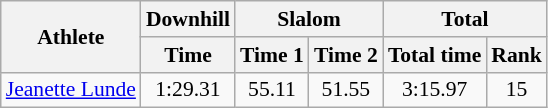<table class="wikitable" style="font-size:90%">
<tr>
<th rowspan="2">Athlete</th>
<th>Downhill</th>
<th colspan="2">Slalom</th>
<th colspan="2">Total</th>
</tr>
<tr>
<th>Time</th>
<th>Time 1</th>
<th>Time 2</th>
<th>Total time</th>
<th>Rank</th>
</tr>
<tr>
<td><a href='#'>Jeanette Lunde</a></td>
<td align="center">1:29.31</td>
<td align="center">55.11</td>
<td align="center">51.55</td>
<td align="center">3:15.97</td>
<td align="center">15</td>
</tr>
</table>
